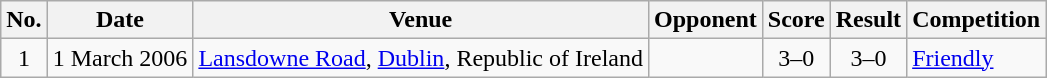<table class="wikitable sortable">
<tr>
<th scope="col">No.</th>
<th scope="col">Date</th>
<th scope="col">Venue</th>
<th scope="col">Opponent</th>
<th scope="col">Score</th>
<th scope="col">Result</th>
<th scope="col">Competition</th>
</tr>
<tr>
<td style="text-align:center">1</td>
<td>1 March 2006</td>
<td><a href='#'>Lansdowne Road</a>, <a href='#'>Dublin</a>, Republic of Ireland</td>
<td></td>
<td style="text-align:center">3–0</td>
<td style="text-align:center">3–0</td>
<td><a href='#'>Friendly</a></td>
</tr>
</table>
